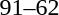<table style="text-align:center">
<tr>
<th width=200></th>
<th width=100></th>
<th width=200></th>
</tr>
<tr>
<td align=right><strong></strong></td>
<td align=center>91–62</td>
<td align=left></td>
</tr>
</table>
